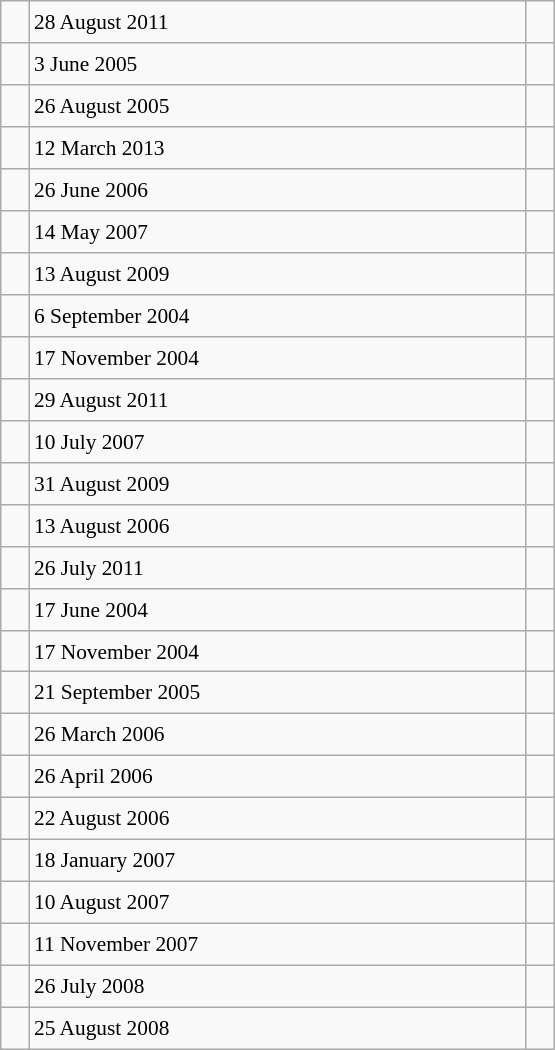<table class="wikitable" style="font-size: 89%; float: left; width: 26em; margin-right: 1em; height: 700px">
<tr>
<td></td>
<td>28 August 2011</td>
<td></td>
</tr>
<tr>
<td></td>
<td>3 June 2005</td>
<td></td>
</tr>
<tr>
<td></td>
<td>26 August 2005</td>
<td></td>
</tr>
<tr>
<td></td>
<td>12 March 2013</td>
<td></td>
</tr>
<tr>
<td></td>
<td>26 June 2006</td>
<td></td>
</tr>
<tr>
<td></td>
<td>14 May 2007</td>
<td></td>
</tr>
<tr>
<td></td>
<td>13 August 2009</td>
<td></td>
</tr>
<tr>
<td></td>
<td>6 September 2004</td>
<td></td>
</tr>
<tr>
<td></td>
<td>17 November 2004</td>
<td></td>
</tr>
<tr>
<td></td>
<td>29 August 2011</td>
<td></td>
</tr>
<tr>
<td></td>
<td>10 July 2007</td>
<td></td>
</tr>
<tr>
<td></td>
<td>31 August 2009</td>
<td></td>
</tr>
<tr>
<td></td>
<td>13 August 2006</td>
<td></td>
</tr>
<tr>
<td></td>
<td>26 July 2011</td>
<td></td>
</tr>
<tr>
<td></td>
<td>17 June 2004</td>
<td></td>
</tr>
<tr>
<td></td>
<td>17 November 2004</td>
<td></td>
</tr>
<tr>
<td></td>
<td>21 September 2005</td>
<td></td>
</tr>
<tr>
<td></td>
<td>26 March 2006</td>
<td></td>
</tr>
<tr>
<td></td>
<td>26 April 2006</td>
<td></td>
</tr>
<tr>
<td></td>
<td>22 August 2006</td>
<td></td>
</tr>
<tr>
<td></td>
<td>18 January 2007</td>
<td></td>
</tr>
<tr>
<td></td>
<td>10 August 2007</td>
<td></td>
</tr>
<tr>
<td></td>
<td>11 November 2007</td>
<td></td>
</tr>
<tr>
<td></td>
<td>26 July 2008</td>
<td></td>
</tr>
<tr>
<td></td>
<td>25 August 2008</td>
<td></td>
</tr>
</table>
